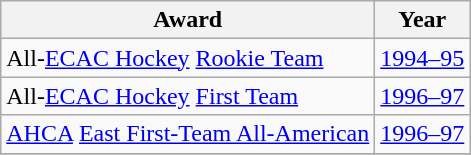<table class="wikitable">
<tr>
<th>Award</th>
<th>Year</th>
</tr>
<tr>
<td>All-<a href='#'>ECAC Hockey</a> <a href='#'>Rookie Team</a></td>
<td><a href='#'>1994–95</a></td>
</tr>
<tr>
<td>All-<a href='#'>ECAC Hockey</a> <a href='#'>First Team</a></td>
<td><a href='#'>1996–97</a></td>
</tr>
<tr>
<td><a href='#'>AHCA</a> <a href='#'>East First-Team All-American</a></td>
<td><a href='#'>1996–97</a></td>
</tr>
<tr>
</tr>
</table>
